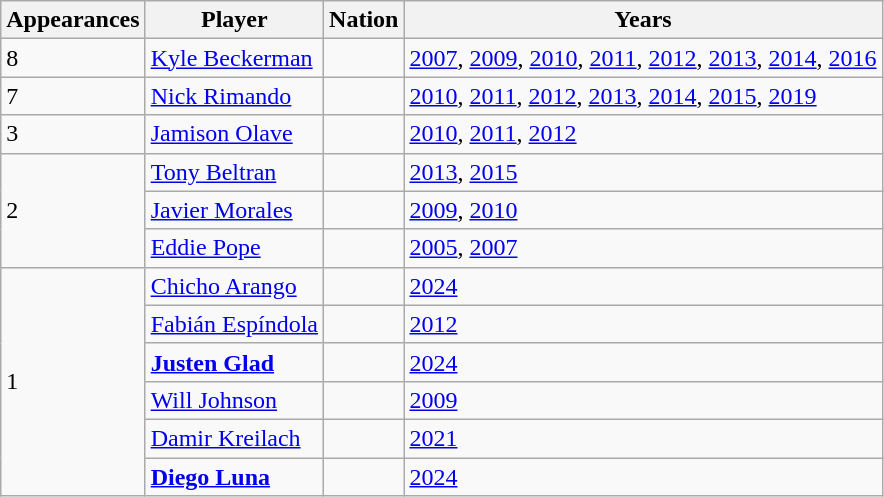<table class ="wikitable">
<tr>
<th>Appearances</th>
<th>Player</th>
<th>Nation</th>
<th>Years</th>
</tr>
<tr>
<td>8</td>
<td><a href='#'>Kyle Beckerman</a></td>
<td></td>
<td><a href='#'>2007</a>, <a href='#'>2009</a>, <a href='#'>2010</a>, <a href='#'>2011</a>, <a href='#'>2012</a>, <a href='#'>2013</a>, <a href='#'>2014</a>, <a href='#'>2016</a></td>
</tr>
<tr>
<td>7</td>
<td><a href='#'>Nick Rimando</a></td>
<td></td>
<td><a href='#'>2010</a>, <a href='#'>2011</a>, <a href='#'>2012</a>, <a href='#'>2013</a>, <a href='#'>2014</a>, <a href='#'>2015</a>, <a href='#'>2019</a></td>
</tr>
<tr>
<td>3</td>
<td><a href='#'>Jamison Olave</a></td>
<td></td>
<td><a href='#'>2010</a>, <a href='#'>2011</a>, <a href='#'>2012</a></td>
</tr>
<tr>
<td rowspan="3">2</td>
<td><a href='#'>Tony Beltran</a></td>
<td></td>
<td><a href='#'>2013</a>, <a href='#'>2015</a></td>
</tr>
<tr>
<td><a href='#'>Javier Morales</a></td>
<td></td>
<td><a href='#'>2009</a>, <a href='#'>2010</a></td>
</tr>
<tr>
<td><a href='#'>Eddie Pope</a></td>
<td></td>
<td><a href='#'>2005</a>, <a href='#'>2007</a></td>
</tr>
<tr>
<td rowspan="6">1</td>
<td><a href='#'>Chicho Arango</a></td>
<td></td>
<td><a href='#'>2024</a></td>
</tr>
<tr>
<td><a href='#'>Fabián Espíndola</a></td>
<td></td>
<td><a href='#'>2012</a></td>
</tr>
<tr>
<td><strong><a href='#'>Justen Glad</a></strong></td>
<td></td>
<td><a href='#'>2024</a></td>
</tr>
<tr>
<td><a href='#'>Will Johnson</a></td>
<td></td>
<td><a href='#'>2009</a></td>
</tr>
<tr>
<td><a href='#'>Damir Kreilach</a></td>
<td></td>
<td><a href='#'>2021</a></td>
</tr>
<tr>
<td><strong><a href='#'>Diego Luna</a></strong></td>
<td></td>
<td><a href='#'>2024</a></td>
</tr>
</table>
